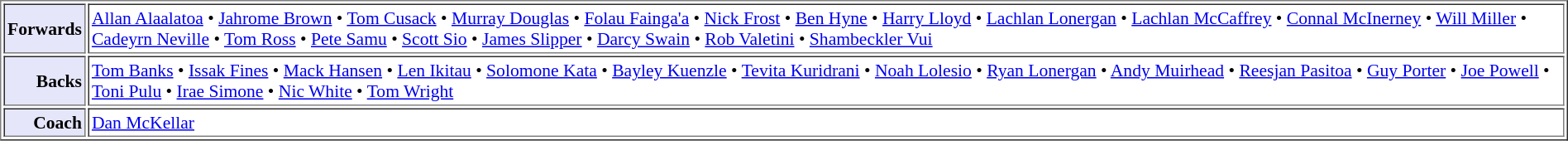<table cellpadding="2" border=" 1px solid white" style="font-size:90%">
<tr>
<td style="text-align:right" bgcolor="lavender"><strong>Forwards</strong></td>
<td style="text-align:left"><a href='#'>Allan Alaalatoa</a> • <a href='#'>Jahrome Brown</a> • <a href='#'>Tom Cusack</a> • <a href='#'>Murray Douglas</a> • <a href='#'>Folau Fainga'a</a> • <a href='#'>Nick Frost</a> • <a href='#'>Ben Hyne</a> • <a href='#'>Harry Lloyd</a> • <a href='#'>Lachlan Lonergan</a> • <a href='#'>Lachlan McCaffrey</a> • <a href='#'>Connal McInerney</a> • <a href='#'>Will Miller</a> • <a href='#'>Cadeyrn Neville</a> • <a href='#'>Tom Ross</a> • <a href='#'>Pete Samu</a> • <a href='#'>Scott Sio</a> • <a href='#'>James Slipper</a> • <a href='#'>Darcy Swain</a> • <a href='#'>Rob Valetini</a> • <a href='#'>Shambeckler Vui</a></td>
</tr>
<tr>
<td style="text-align:right" bgcolor="lavender"><strong>Backs</strong></td>
<td style="text-align:left"><a href='#'>Tom Banks</a> • <a href='#'>Issak Fines</a> • <a href='#'>Mack Hansen</a> • <a href='#'>Len Ikitau</a> • <a href='#'>Solomone Kata</a> • <a href='#'>Bayley Kuenzle</a> • <a href='#'>Tevita Kuridrani</a> • <a href='#'>Noah Lolesio</a> • <a href='#'>Ryan Lonergan</a> • <a href='#'>Andy Muirhead</a> • <a href='#'>Reesjan Pasitoa</a> • <a href='#'>Guy Porter</a> • <a href='#'>Joe Powell</a> • <a href='#'>Toni Pulu</a> • <a href='#'>Irae Simone</a> • <a href='#'>Nic White</a> • <a href='#'>Tom Wright</a></td>
</tr>
<tr>
<td style="text-align:right" bgcolor="lavender"><strong>Coach</strong></td>
<td style="text-align:left"><a href='#'>Dan McKellar</a></td>
</tr>
</table>
